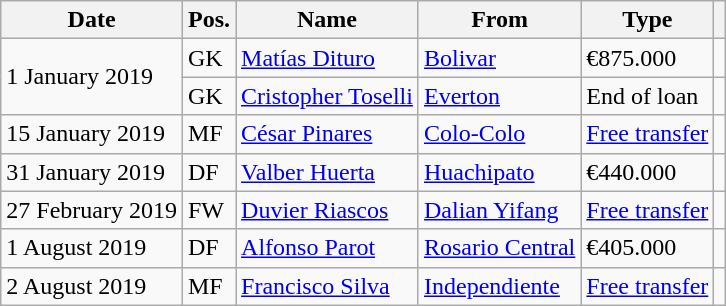<table class="wikitable">
<tr>
<th>Date</th>
<th>Pos.</th>
<th>Name</th>
<th>From</th>
<th>Type</th>
<th></th>
</tr>
<tr>
<td rowspan="2">1 January 2019</td>
<td>GK</td>
<td> <a href='#'>Matías Dituro</a></td>
<td> <a href='#'>Bolivar</a></td>
<td>€875.000</td>
<td></td>
</tr>
<tr>
<td>GK</td>
<td> <a href='#'>Cristopher Toselli</a></td>
<td><a href='#'>Everton</a></td>
<td>End of loan</td>
<td></td>
</tr>
<tr>
<td>15 January 2019</td>
<td>MF</td>
<td> <a href='#'>César Pinares</a></td>
<td><a href='#'>Colo-Colo</a></td>
<td><a href='#'>Free transfer</a></td>
<td></td>
</tr>
<tr>
<td>31 January 2019</td>
<td>DF</td>
<td> <a href='#'>Valber Huerta</a></td>
<td><a href='#'>Huachipato</a></td>
<td>€440.000</td>
<td></td>
</tr>
<tr>
<td>27 February 2019</td>
<td>FW</td>
<td> <a href='#'>Duvier Riascos</a></td>
<td> <a href='#'>Dalian Yifang</a></td>
<td><a href='#'>Free transfer</a></td>
<td></td>
</tr>
<tr>
<td>1 August 2019</td>
<td>DF</td>
<td> <a href='#'>Alfonso Parot</a></td>
<td> <a href='#'>Rosario Central</a></td>
<td>€405.000</td>
<td></td>
</tr>
<tr>
<td>2 August 2019</td>
<td>MF</td>
<td> <a href='#'>Francisco Silva</a></td>
<td> <a href='#'>Independiente</a></td>
<td><a href='#'>Free transfer</a></td>
<td></td>
</tr>
</table>
